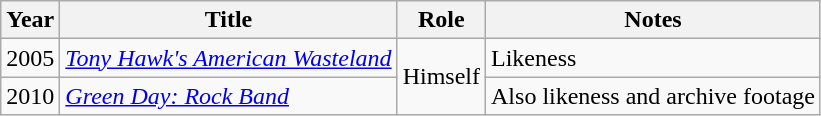<table class="wikitable sortable">
<tr>
<th>Year</th>
<th>Title</th>
<th>Role</th>
<th>Notes</th>
</tr>
<tr>
<td>2005</td>
<td><em><a href='#'>Tony Hawk's American Wasteland</a></em></td>
<td rowspan="2">Himself</td>
<td>Likeness</td>
</tr>
<tr>
<td>2010</td>
<td><em><a href='#'>Green Day: Rock Band</a></em></td>
<td>Also likeness and archive footage</td>
</tr>
</table>
